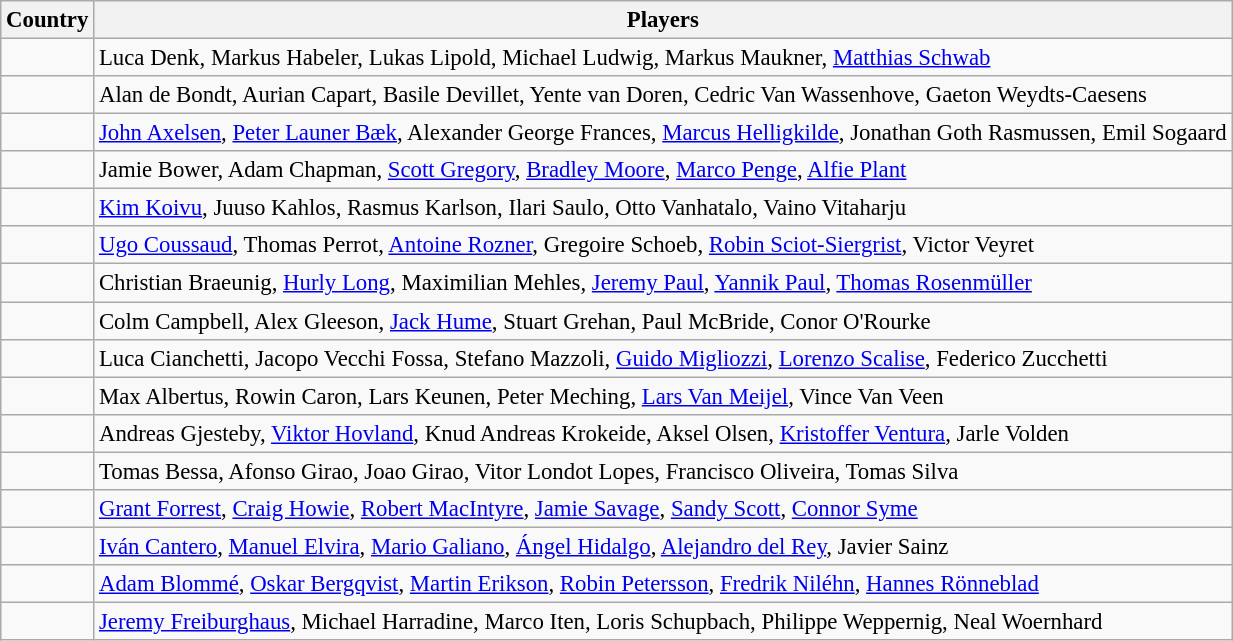<table class="wikitable" style="font-size:95%;">
<tr>
<th>Country</th>
<th>Players</th>
</tr>
<tr>
<td></td>
<td>Luca Denk,  Markus Habeler, Lukas Lipold, Michael Ludwig, Markus Maukner, <a href='#'>Matthias Schwab</a></td>
</tr>
<tr>
<td></td>
<td>Alan de Bondt, Aurian Capart, Basile Devillet, Yente van Doren, Cedric Van Wassenhove,  Gaeton Weydts-Caesens</td>
</tr>
<tr>
<td></td>
<td><a href='#'>John Axelsen</a>, <a href='#'>Peter Launer Bæk</a>, Alexander George Frances, <a href='#'>Marcus Helligkilde</a>,  Jonathan Goth Rasmussen, Emil Sogaard</td>
</tr>
<tr>
<td></td>
<td>Jamie Bower, Adam Chapman, <a href='#'>Scott Gregory</a>, <a href='#'>Bradley Moore</a>, <a href='#'>Marco Penge</a>, <a href='#'>Alfie Plant</a></td>
</tr>
<tr>
<td></td>
<td><a href='#'>Kim Koivu</a>, Juuso Kahlos, Rasmus Karlson, Ilari Saulo, Otto Vanhatalo, Vaino Vitaharju</td>
</tr>
<tr>
<td></td>
<td><a href='#'>Ugo Coussaud</a>, Thomas Perrot, <a href='#'>Antoine Rozner</a>, Gregoire Schoeb, <a href='#'>Robin Sciot-Siergrist</a>, Victor Veyret</td>
</tr>
<tr>
<td></td>
<td>Christian Braeunig, <a href='#'>Hurly Long</a>, Maximilian Mehles, <a href='#'>Jeremy Paul</a>, <a href='#'>Yannik Paul</a>, <a href='#'>Thomas Rosenmüller</a></td>
</tr>
<tr>
<td></td>
<td>Colm Campbell, Alex Gleeson, <a href='#'>Jack Hume</a>, Stuart Grehan, Paul McBride, Conor O'Rourke</td>
</tr>
<tr>
<td></td>
<td>Luca Cianchetti, Jacopo Vecchi Fossa, Stefano Mazzoli, <a href='#'>Guido Migliozzi</a>, <a href='#'>Lorenzo Scalise</a>, Federico Zucchetti</td>
</tr>
<tr>
<td></td>
<td>Max Albertus, Rowin Caron,  Lars Keunen, Peter Meching, <a href='#'>Lars Van Meijel</a>, Vince Van Veen</td>
</tr>
<tr>
<td></td>
<td>Andreas Gjesteby,  <a href='#'>Viktor Hovland</a>, Knud Andreas Krokeide, Aksel Olsen, <a href='#'>Kristoffer Ventura</a>, Jarle Volden</td>
</tr>
<tr>
<td></td>
<td>Tomas Bessa,  Afonso Girao, Joao Girao, Vitor Londot Lopes, Francisco Oliveira, Tomas Silva</td>
</tr>
<tr>
<td></td>
<td><a href='#'>Grant Forrest</a>, <a href='#'>Craig Howie</a>, <a href='#'>Robert MacIntyre</a>, <a href='#'>Jamie Savage</a>, <a href='#'>Sandy Scott</a>, <a href='#'>Connor Syme</a></td>
</tr>
<tr>
<td></td>
<td><a href='#'>Iván Cantero</a>, <a href='#'>Manuel Elvira</a>, <a href='#'>Mario Galiano</a>, <a href='#'>Ángel Hidalgo</a>, <a href='#'>Alejandro del Rey</a>, Javier Sainz</td>
</tr>
<tr>
<td></td>
<td><a href='#'>Adam Blommé</a>, <a href='#'>Oskar Bergqvist</a>, <a href='#'>Martin Erikson</a>, <a href='#'>Robin Petersson</a>, <a href='#'>Fredrik Niléhn</a>, <a href='#'>Hannes Rönneblad</a></td>
</tr>
<tr>
<td></td>
<td><a href='#'>Jeremy Freiburghaus</a>, Michael Harradine, Marco Iten,  Loris Schupbach, Philippe Weppernig, Neal Woernhard</td>
</tr>
</table>
